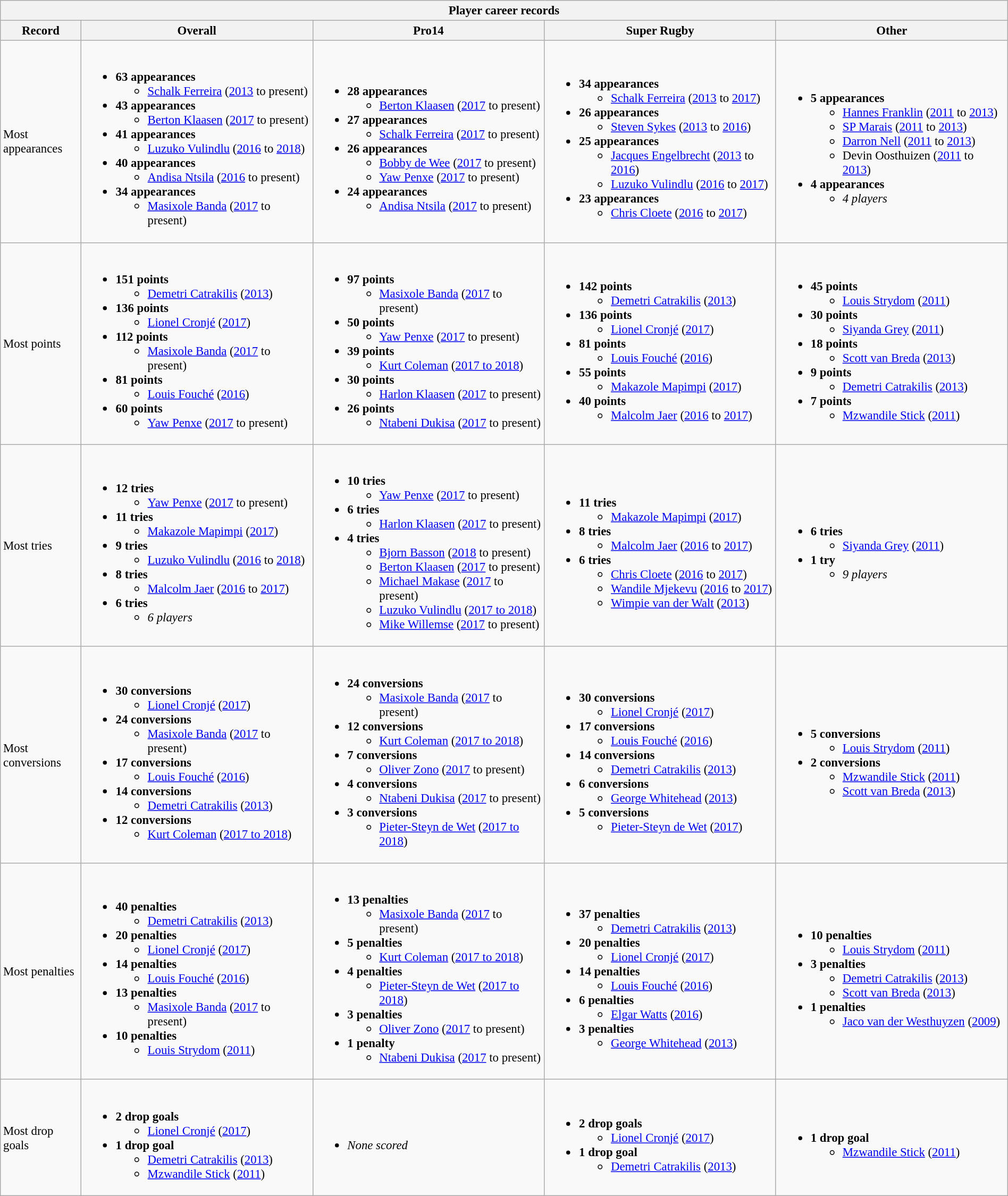<table class="wikitable" style="text-align:left; font-size:95%; width:100%;">
<tr>
<th colspan="5">Player career records</th>
</tr>
<tr>
<th style="width:8%;">Record</th>
<th style="width:23%;">Overall</th>
<th style="width:23%;">Pro14</th>
<th style="width:23%;">Super Rugby</th>
<th style="width:23%;">Other</th>
</tr>
<tr>
<td>Most appearances</td>
<td><br><ul><li><strong>63 appearances</strong><ul><li><a href='#'>Schalk Ferreira</a> (<a href='#'>2013</a> to present)</li></ul></li><li><strong>43 appearances</strong><ul><li><a href='#'>Berton Klaasen</a> (<a href='#'>2017</a> to present)</li></ul></li><li><strong>41 appearances</strong><ul><li><a href='#'>Luzuko Vulindlu</a> (<a href='#'>2016</a> to <a href='#'>2018</a>)</li></ul></li><li><strong>40 appearances</strong><ul><li><a href='#'>Andisa Ntsila</a> (<a href='#'>2016</a> to present)</li></ul></li><li><strong>34 appearances</strong><ul><li><a href='#'>Masixole Banda</a> (<a href='#'>2017</a> to present)</li></ul></li></ul></td>
<td><br><ul><li><strong>28 appearances</strong><ul><li><a href='#'>Berton Klaasen</a> (<a href='#'>2017</a> to present)</li></ul></li><li><strong>27 appearances</strong><ul><li><a href='#'>Schalk Ferreira</a> (<a href='#'>2017</a> to present)</li></ul></li><li><strong>26 appearances</strong><ul><li><a href='#'>Bobby de Wee</a> (<a href='#'>2017</a> to present)</li><li><a href='#'>Yaw Penxe</a> (<a href='#'>2017</a> to present)</li></ul></li><li><strong>24 appearances</strong><ul><li><a href='#'>Andisa Ntsila</a> (<a href='#'>2017</a> to present)</li></ul></li></ul></td>
<td><br><ul><li><strong>34 appearances</strong><ul><li><a href='#'>Schalk Ferreira</a> (<a href='#'>2013</a> to <a href='#'>2017</a>)</li></ul></li><li><strong>26 appearances</strong><ul><li><a href='#'>Steven Sykes</a> (<a href='#'>2013</a> to <a href='#'>2016</a>)</li></ul></li><li><strong>25 appearances</strong><ul><li><a href='#'>Jacques Engelbrecht</a> (<a href='#'>2013</a> to <a href='#'>2016</a>)</li><li><a href='#'>Luzuko Vulindlu</a> (<a href='#'>2016</a> to <a href='#'>2017</a>)</li></ul></li><li><strong>23 appearances</strong><ul><li><a href='#'>Chris Cloete</a> (<a href='#'>2016</a> to <a href='#'>2017</a>)</li></ul></li></ul></td>
<td><br><ul><li><strong>5 appearances</strong><ul><li><a href='#'>Hannes Franklin</a> (<a href='#'>2011</a> to <a href='#'>2013</a>)</li><li><a href='#'>SP Marais</a> (<a href='#'>2011</a> to <a href='#'>2013</a>)</li><li><a href='#'>Darron Nell</a> (<a href='#'>2011</a> to <a href='#'>2013</a>)</li><li>Devin Oosthuizen (<a href='#'>2011</a> to <a href='#'>2013</a>)</li></ul></li><li><strong>4 appearances</strong><ul><li><em>4 players</em></li></ul></li></ul></td>
</tr>
<tr>
<td>Most points</td>
<td><br><ul><li><strong>151 points</strong><ul><li><a href='#'>Demetri Catrakilis</a> (<a href='#'>2013</a>)</li></ul></li><li><strong>136 points</strong><ul><li><a href='#'>Lionel Cronjé</a> (<a href='#'>2017</a>)</li></ul></li><li><strong>112 points</strong><ul><li><a href='#'>Masixole Banda</a> (<a href='#'>2017</a> to present)</li></ul></li><li><strong>81 points</strong><ul><li><a href='#'>Louis Fouché</a> (<a href='#'>2016</a>)</li></ul></li><li><strong>60 points</strong><ul><li><a href='#'>Yaw Penxe</a> (<a href='#'>2017</a> to present)</li></ul></li></ul></td>
<td><br><ul><li><strong>97 points</strong><ul><li><a href='#'>Masixole Banda</a> (<a href='#'>2017</a> to present)</li></ul></li><li><strong>50 points</strong><ul><li><a href='#'>Yaw Penxe</a> (<a href='#'>2017</a> to present)</li></ul></li><li><strong>39 points</strong><ul><li><a href='#'>Kurt Coleman</a> (<a href='#'>2017 to 2018</a>)</li></ul></li><li><strong>30 points</strong><ul><li><a href='#'>Harlon Klaasen</a> (<a href='#'>2017</a> to present)</li></ul></li><li><strong>26 points</strong><ul><li><a href='#'>Ntabeni Dukisa</a> (<a href='#'>2017</a> to present)</li></ul></li></ul></td>
<td><br><ul><li><strong>142 points</strong><ul><li><a href='#'>Demetri Catrakilis</a> (<a href='#'>2013</a>)</li></ul></li><li><strong>136 points</strong><ul><li><a href='#'>Lionel Cronjé</a> (<a href='#'>2017</a>)</li></ul></li><li><strong>81 points</strong><ul><li><a href='#'>Louis Fouché</a> (<a href='#'>2016</a>)</li></ul></li><li><strong>55 points</strong><ul><li><a href='#'>Makazole Mapimpi</a> (<a href='#'>2017</a>)</li></ul></li><li><strong>40 points</strong><ul><li><a href='#'>Malcolm Jaer</a> (<a href='#'>2016</a> to <a href='#'>2017</a>)</li></ul></li></ul></td>
<td><br><ul><li><strong>45 points</strong><ul><li><a href='#'>Louis Strydom</a> (<a href='#'>2011</a>)</li></ul></li><li><strong>30 points</strong><ul><li><a href='#'>Siyanda Grey</a> (<a href='#'>2011</a>)</li></ul></li><li><strong>18 points</strong><ul><li><a href='#'>Scott van Breda</a> (<a href='#'>2013</a>)</li></ul></li><li><strong>9 points</strong><ul><li><a href='#'>Demetri Catrakilis</a> (<a href='#'>2013</a>)</li></ul></li><li><strong>7 points</strong><ul><li><a href='#'>Mzwandile Stick</a> (<a href='#'>2011</a>)</li></ul></li></ul></td>
</tr>
<tr>
<td>Most tries</td>
<td><br><ul><li><strong>12 tries</strong><ul><li><a href='#'>Yaw Penxe</a> (<a href='#'>2017</a> to present)</li></ul></li><li><strong>11 tries</strong><ul><li><a href='#'>Makazole Mapimpi</a> (<a href='#'>2017</a>)</li></ul></li><li><strong>9 tries</strong><ul><li><a href='#'>Luzuko Vulindlu</a> (<a href='#'>2016</a> to <a href='#'>2018</a>)</li></ul></li><li><strong>8 tries</strong><ul><li><a href='#'>Malcolm Jaer</a> (<a href='#'>2016</a> to <a href='#'>2017</a>)</li></ul></li><li><strong>6 tries</strong><ul><li><em>6 players</em></li></ul></li></ul></td>
<td><br><ul><li><strong>10 tries</strong><ul><li><a href='#'>Yaw Penxe</a> (<a href='#'>2017</a> to present)</li></ul></li><li><strong>6 tries</strong><ul><li><a href='#'>Harlon Klaasen</a> (<a href='#'>2017</a> to present)</li></ul></li><li><strong>4 tries</strong><ul><li><a href='#'>Bjorn Basson</a> (<a href='#'>2018</a> to present)</li><li><a href='#'>Berton Klaasen</a> (<a href='#'>2017</a> to present)</li><li><a href='#'>Michael Makase</a> (<a href='#'>2017</a> to present)</li><li><a href='#'>Luzuko Vulindlu</a> (<a href='#'>2017 to 2018</a>)</li><li><a href='#'>Mike Willemse</a> (<a href='#'>2017</a> to present)</li></ul></li></ul></td>
<td><br><ul><li><strong>11 tries</strong><ul><li><a href='#'>Makazole Mapimpi</a> (<a href='#'>2017</a>)</li></ul></li><li><strong>8 tries</strong><ul><li><a href='#'>Malcolm Jaer</a> (<a href='#'>2016</a> to <a href='#'>2017</a>)</li></ul></li><li><strong>6 tries</strong><ul><li><a href='#'>Chris Cloete</a> (<a href='#'>2016</a> to <a href='#'>2017</a>)</li><li><a href='#'>Wandile Mjekevu</a> (<a href='#'>2016</a> to <a href='#'>2017</a>)</li><li><a href='#'>Wimpie van der Walt</a> (<a href='#'>2013</a>)</li></ul></li></ul></td>
<td><br><ul><li><strong>6 tries</strong><ul><li><a href='#'>Siyanda Grey</a> (<a href='#'>2011</a>)</li></ul></li><li><strong>1 try</strong><ul><li><em>9 players</em></li></ul></li></ul></td>
</tr>
<tr>
<td>Most conversions</td>
<td><br><ul><li><strong>30 conversions</strong><ul><li><a href='#'>Lionel Cronjé</a> (<a href='#'>2017</a>)</li></ul></li><li><strong>24 conversions</strong><ul><li><a href='#'>Masixole Banda</a> (<a href='#'>2017</a> to present)</li></ul></li><li><strong>17 conversions</strong><ul><li><a href='#'>Louis Fouché</a> (<a href='#'>2016</a>)</li></ul></li><li><strong>14 conversions</strong><ul><li><a href='#'>Demetri Catrakilis</a> (<a href='#'>2013</a>)</li></ul></li><li><strong>12 conversions</strong><ul><li><a href='#'>Kurt Coleman</a> (<a href='#'>2017 to 2018</a>)</li></ul></li></ul></td>
<td><br><ul><li><strong>24 conversions</strong><ul><li><a href='#'>Masixole Banda</a> (<a href='#'>2017</a> to present)</li></ul></li><li><strong>12 conversions</strong><ul><li><a href='#'>Kurt Coleman</a> (<a href='#'>2017 to 2018</a>)</li></ul></li><li><strong>7 conversions</strong><ul><li><a href='#'>Oliver Zono</a> (<a href='#'>2017</a> to present)</li></ul></li><li><strong>4 conversions</strong><ul><li><a href='#'>Ntabeni Dukisa</a> (<a href='#'>2017</a> to present)</li></ul></li><li><strong>3 conversions</strong><ul><li><a href='#'>Pieter-Steyn de Wet</a> (<a href='#'>2017 to 2018</a>)</li></ul></li></ul></td>
<td><br><ul><li><strong>30 conversions</strong><ul><li><a href='#'>Lionel Cronjé</a> (<a href='#'>2017</a>)</li></ul></li><li><strong>17 conversions</strong><ul><li><a href='#'>Louis Fouché</a> (<a href='#'>2016</a>)</li></ul></li><li><strong>14 conversions</strong><ul><li><a href='#'>Demetri Catrakilis</a> (<a href='#'>2013</a>)</li></ul></li><li><strong>6 conversions</strong><ul><li><a href='#'>George Whitehead</a> (<a href='#'>2013</a>)</li></ul></li><li><strong>5 conversions</strong><ul><li><a href='#'>Pieter-Steyn de Wet</a> (<a href='#'>2017</a>)</li></ul></li></ul></td>
<td><br><ul><li><strong>5 conversions</strong><ul><li><a href='#'>Louis Strydom</a> (<a href='#'>2011</a>)</li></ul></li><li><strong>2 conversions</strong><ul><li><a href='#'>Mzwandile Stick</a> (<a href='#'>2011</a>)</li><li><a href='#'>Scott van Breda</a> (<a href='#'>2013</a>)</li></ul></li></ul></td>
</tr>
<tr>
<td>Most penalties</td>
<td><br><ul><li><strong>40 penalties</strong><ul><li><a href='#'>Demetri Catrakilis</a> (<a href='#'>2013</a>)</li></ul></li><li><strong>20 penalties</strong><ul><li><a href='#'>Lionel Cronjé</a> (<a href='#'>2017</a>)</li></ul></li><li><strong>14 penalties</strong><ul><li><a href='#'>Louis Fouché</a> (<a href='#'>2016</a>)</li></ul></li><li><strong>13 penalties</strong><ul><li><a href='#'>Masixole Banda</a> (<a href='#'>2017</a> to present)</li></ul></li><li><strong>10 penalties</strong><ul><li><a href='#'>Louis Strydom</a> (<a href='#'>2011</a>)</li></ul></li></ul></td>
<td><br><ul><li><strong>13 penalties</strong><ul><li><a href='#'>Masixole Banda</a> (<a href='#'>2017</a> to present)</li></ul></li><li><strong>5 penalties</strong><ul><li><a href='#'>Kurt Coleman</a> (<a href='#'>2017 to 2018</a>)</li></ul></li><li><strong>4 penalties</strong><ul><li><a href='#'>Pieter-Steyn de Wet</a> (<a href='#'>2017 to 2018</a>)</li></ul></li><li><strong>3 penalties</strong><ul><li><a href='#'>Oliver Zono</a> (<a href='#'>2017</a> to present)</li></ul></li><li><strong>1 penalty</strong><ul><li><a href='#'>Ntabeni Dukisa</a> (<a href='#'>2017</a> to present)</li></ul></li></ul></td>
<td><br><ul><li><strong>37 penalties</strong><ul><li><a href='#'>Demetri Catrakilis</a> (<a href='#'>2013</a>)</li></ul></li><li><strong>20 penalties</strong><ul><li><a href='#'>Lionel Cronjé</a> (<a href='#'>2017</a>)</li></ul></li><li><strong>14 penalties</strong><ul><li><a href='#'>Louis Fouché</a> (<a href='#'>2016</a>)</li></ul></li><li><strong>6 penalties</strong><ul><li><a href='#'>Elgar Watts</a> (<a href='#'>2016</a>)</li></ul></li><li><strong>3 penalties</strong><ul><li><a href='#'>George Whitehead</a> (<a href='#'>2013</a>)</li></ul></li></ul></td>
<td><br><ul><li><strong>10 penalties</strong><ul><li><a href='#'>Louis Strydom</a> (<a href='#'>2011</a>)</li></ul></li><li><strong>3 penalties</strong><ul><li><a href='#'>Demetri Catrakilis</a> (<a href='#'>2013</a>)</li><li><a href='#'>Scott van Breda</a> (<a href='#'>2013</a>)</li></ul></li><li><strong>1 penalties</strong><ul><li><a href='#'>Jaco van der Westhuyzen</a> (<a href='#'>2009</a>)</li></ul></li></ul></td>
</tr>
<tr>
<td>Most drop goals</td>
<td><br><ul><li><strong>2 drop goals</strong><ul><li><a href='#'>Lionel Cronjé</a> (<a href='#'>2017</a>)</li></ul></li><li><strong>1 drop goal</strong><ul><li><a href='#'>Demetri Catrakilis</a> (<a href='#'>2013</a>)</li><li><a href='#'>Mzwandile Stick</a> (<a href='#'>2011</a>)</li></ul></li></ul></td>
<td><br><ul><li><em>None scored</em></li></ul></td>
<td><br><ul><li><strong>2 drop goals</strong><ul><li><a href='#'>Lionel Cronjé</a> (<a href='#'>2017</a>)</li></ul></li><li><strong>1 drop goal</strong><ul><li><a href='#'>Demetri Catrakilis</a> (<a href='#'>2013</a>)</li></ul></li></ul></td>
<td><br><ul><li><strong>1 drop goal</strong><ul><li><a href='#'>Mzwandile Stick</a> (<a href='#'>2011</a>)</li></ul></li></ul></td>
</tr>
</table>
